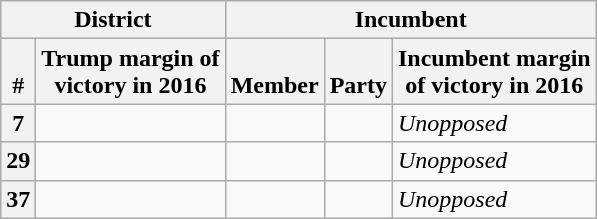<table class="wikitable sortable">
<tr>
<th colspan=2>District</th>
<th colspan=3>Incumbent</th>
</tr>
<tr valign=bottom>
<th>#</th>
<th>Trump margin of<br>victory in 2016</th>
<th>Member</th>
<th>Party</th>
<th>Incumbent margin<br>of victory in 2016</th>
</tr>
<tr>
<th>7</th>
<td></td>
<td></td>
<td></td>
<td><em>Unopposed</em></td>
</tr>
<tr>
<th>29</th>
<td></td>
<td></td>
<td></td>
<td><em>Unopposed</em></td>
</tr>
<tr>
<th>37</th>
<td></td>
<td></td>
<td></td>
<td><em>Unopposed</em></td>
</tr>
</table>
